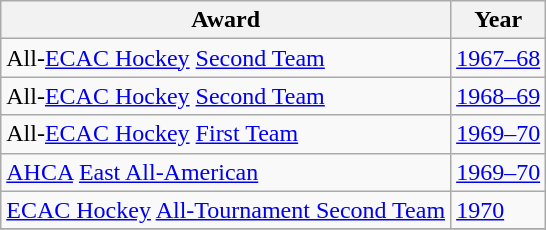<table class="wikitable">
<tr>
<th>Award</th>
<th>Year</th>
</tr>
<tr>
<td>All-<a href='#'>ECAC Hockey</a> <a href='#'>Second Team</a></td>
<td><a href='#'>1967–68</a></td>
</tr>
<tr>
<td>All-<a href='#'>ECAC Hockey</a> <a href='#'>Second Team</a></td>
<td><a href='#'>1968–69</a></td>
</tr>
<tr>
<td>All-<a href='#'>ECAC Hockey</a> <a href='#'>First Team</a></td>
<td><a href='#'>1969–70</a></td>
</tr>
<tr>
<td><a href='#'>AHCA</a> <a href='#'>East All-American</a></td>
<td><a href='#'>1969–70</a></td>
</tr>
<tr>
<td><a href='#'>ECAC Hockey</a> <a href='#'>All-Tournament Second Team</a></td>
<td><a href='#'>1970</a></td>
</tr>
<tr>
</tr>
</table>
